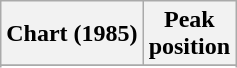<table class="wikitable sortable plainrowheaders" style="text-align:center">
<tr>
<th scope="col">Chart (1985)</th>
<th scope="col">Peak<br>position</th>
</tr>
<tr>
</tr>
<tr>
</tr>
<tr>
</tr>
<tr>
</tr>
<tr>
</tr>
<tr>
</tr>
<tr>
</tr>
<tr>
</tr>
<tr>
</tr>
</table>
